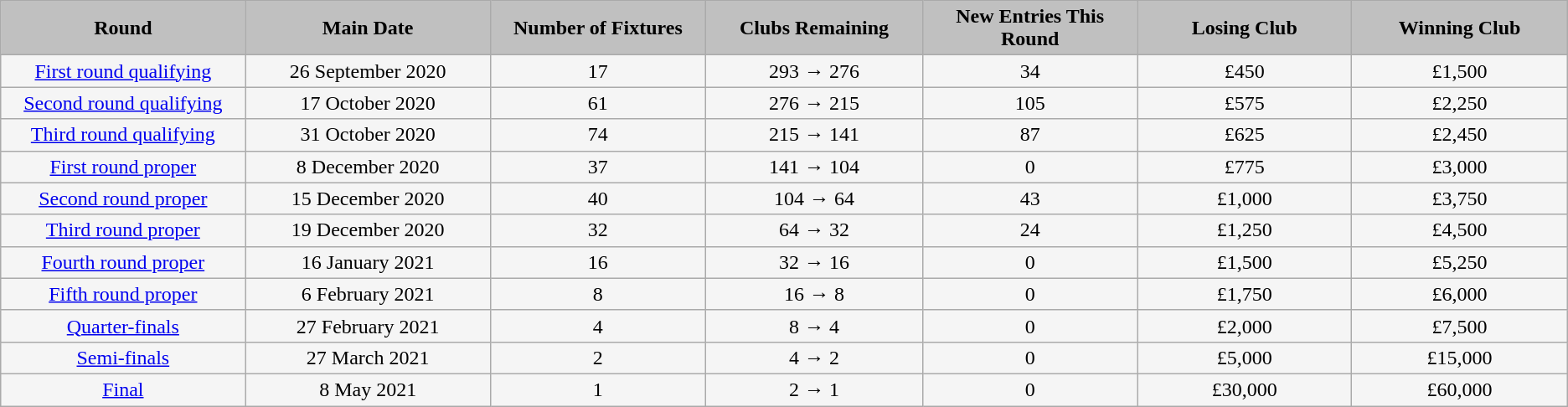<table class="wikitable" style="background:WhiteSmoke; text-align:center; font-size:100%">
<tr>
<td scope="col" style="width: 200px; background:silver;"><strong>Round</strong></td>
<td scope="col" style="width: 200px; background:silver;"><strong>Main Date</strong></td>
<td scope="col" style="width: 175px; background:silver;"><strong>Number of Fixtures</strong></td>
<td scope="col" style="width: 175px; background:silver;"><strong>Clubs Remaining</strong></td>
<td scope="col" style="width: 175px; background:silver;"><strong>New Entries This Round</strong></td>
<td scope="col" style="width: 175px; background:silver;"><strong>Losing Club</strong></td>
<td scope="col" style="width: 175px; background:silver;"><strong>Winning Club</strong></td>
</tr>
<tr>
<td><a href='#'>First round qualifying</a></td>
<td>26 September 2020</td>
<td>17</td>
<td>293 → 276</td>
<td>34</td>
<td>£450</td>
<td>£1,500</td>
</tr>
<tr>
<td><a href='#'>Second round qualifying</a></td>
<td>17 October 2020</td>
<td>61</td>
<td>276 → 215</td>
<td>105</td>
<td>£575</td>
<td>£2,250</td>
</tr>
<tr>
<td><a href='#'>Third round qualifying</a></td>
<td>31 October 2020</td>
<td>74</td>
<td>215 → 141</td>
<td>87</td>
<td>£625</td>
<td>£2,450</td>
</tr>
<tr>
<td><a href='#'>First round proper</a></td>
<td>8 December 2020</td>
<td>37</td>
<td>141 → 104</td>
<td>0</td>
<td>£775</td>
<td>£3,000</td>
</tr>
<tr>
<td><a href='#'>Second round proper</a></td>
<td>15 December 2020</td>
<td>40</td>
<td>104 → 64</td>
<td>43</td>
<td>£1,000</td>
<td>£3,750</td>
</tr>
<tr>
<td><a href='#'>Third round proper</a></td>
<td>19 December 2020</td>
<td>32</td>
<td>64 → 32</td>
<td>24</td>
<td>£1,250</td>
<td>£4,500</td>
</tr>
<tr>
<td><a href='#'>Fourth round proper</a></td>
<td>16 January 2021</td>
<td>16</td>
<td>32 → 16</td>
<td>0</td>
<td>£1,500</td>
<td>£5,250</td>
</tr>
<tr>
<td><a href='#'>Fifth round proper</a></td>
<td>6 February 2021</td>
<td>8</td>
<td>16 → 8</td>
<td>0</td>
<td>£1,750</td>
<td>£6,000</td>
</tr>
<tr>
<td><a href='#'>Quarter-finals</a></td>
<td>27 February 2021</td>
<td>4</td>
<td>8 → 4</td>
<td>0</td>
<td>£2,000</td>
<td>£7,500</td>
</tr>
<tr>
<td><a href='#'>Semi-finals</a></td>
<td>27 March 2021</td>
<td>2</td>
<td>4 → 2</td>
<td>0</td>
<td>£5,000</td>
<td>£15,000</td>
</tr>
<tr>
<td><a href='#'>Final</a></td>
<td>8 May 2021</td>
<td>1</td>
<td>2 → 1</td>
<td>0</td>
<td>£30,000</td>
<td>£60,000</td>
</tr>
</table>
